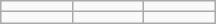<table class="wikitable" style="width: 9em; text-align: center;">
<tr>
<td></td>
<td></td>
<td></td>
</tr>
<tr>
<td></td>
<td></td>
<td></td>
</tr>
</table>
